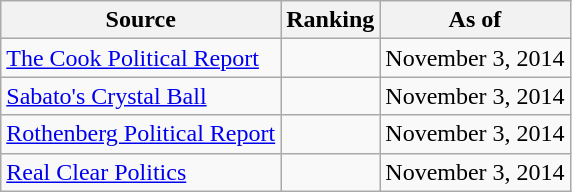<table class="wikitable" style="text-align:center">
<tr>
<th>Source</th>
<th>Ranking</th>
<th>As of</th>
</tr>
<tr>
<td align=left><a href='#'>The Cook Political Report</a></td>
<td></td>
<td>November 3, 2014</td>
</tr>
<tr>
<td align=left><a href='#'>Sabato's Crystal Ball</a></td>
<td></td>
<td>November 3, 2014</td>
</tr>
<tr>
<td align=left><a href='#'>Rothenberg Political Report</a></td>
<td></td>
<td>November 3, 2014</td>
</tr>
<tr>
<td align=left><a href='#'>Real Clear Politics</a></td>
<td></td>
<td>November 3, 2014</td>
</tr>
</table>
